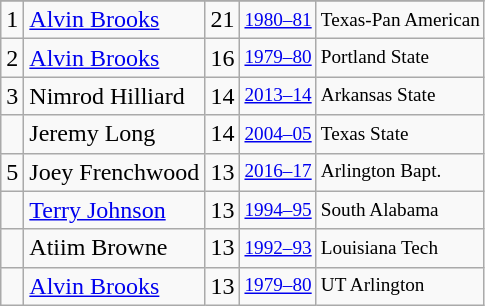<table class="wikitable">
<tr>
</tr>
<tr>
<td>1</td>
<td><a href='#'>Alvin Brooks</a></td>
<td>21</td>
<td style="font-size:80%;"><a href='#'>1980–81</a></td>
<td style="font-size:80%;">Texas-Pan American</td>
</tr>
<tr>
<td>2</td>
<td><a href='#'>Alvin Brooks</a></td>
<td>16</td>
<td style="font-size:80%;"><a href='#'>1979–80</a></td>
<td style="font-size:80%;">Portland State</td>
</tr>
<tr>
<td>3</td>
<td>Nimrod Hilliard</td>
<td>14</td>
<td style="font-size:80%;"><a href='#'>2013–14</a></td>
<td style="font-size:80%;">Arkansas State</td>
</tr>
<tr>
<td></td>
<td>Jeremy Long</td>
<td>14</td>
<td style="font-size:80%;"><a href='#'>2004–05</a></td>
<td style="font-size:80%;">Texas State</td>
</tr>
<tr>
<td>5</td>
<td>Joey Frenchwood</td>
<td>13</td>
<td style="font-size:80%;"><a href='#'>2016–17</a></td>
<td style="font-size:80%;">Arlington Bapt.</td>
</tr>
<tr>
<td></td>
<td><a href='#'>Terry Johnson</a></td>
<td>13</td>
<td style="font-size:80%;"><a href='#'>1994–95</a></td>
<td style="font-size:80%;">South Alabama</td>
</tr>
<tr>
<td></td>
<td>Atiim Browne</td>
<td>13</td>
<td style="font-size:80%;"><a href='#'>1992–93</a></td>
<td style="font-size:80%;">Louisiana Tech</td>
</tr>
<tr>
<td></td>
<td><a href='#'>Alvin Brooks</a></td>
<td>13</td>
<td style="font-size:80%;"><a href='#'>1979–80</a></td>
<td style="font-size:80%;">UT Arlington</td>
</tr>
</table>
